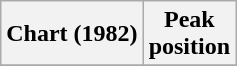<table class="wikitable plainrowheaders">
<tr>
<th scope="col">Chart (1982)</th>
<th scope="col">Peak<br>position</th>
</tr>
<tr>
</tr>
</table>
